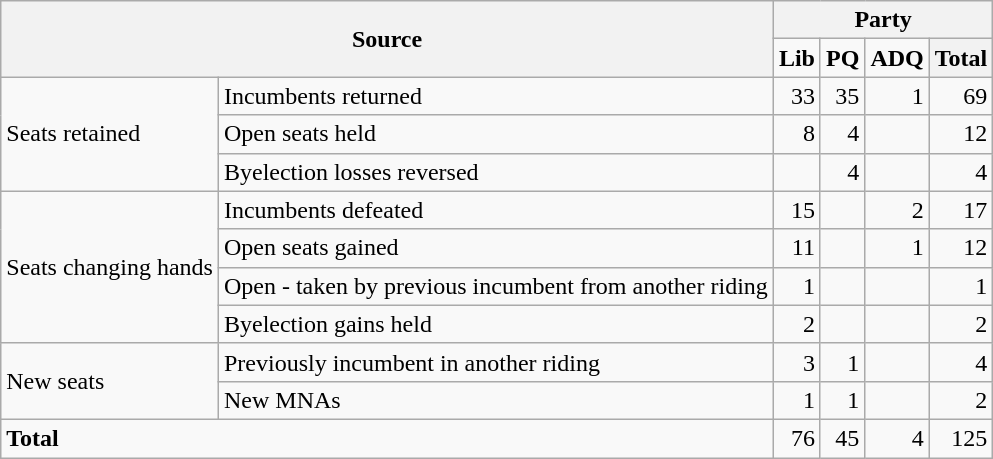<table class="wikitable" style="text-align:right;">
<tr>
<th colspan="2" rowspan="2">Source</th>
<th colspan="4">Party</th>
</tr>
<tr>
<td><strong>Lib</strong></td>
<td><strong>PQ</strong></td>
<td><strong>ADQ</strong></td>
<th>Total</th>
</tr>
<tr>
<td rowspan="3" style="text-align:left;">Seats retained</td>
<td style="text-align:left;">Incumbents returned</td>
<td>33</td>
<td>35</td>
<td>1</td>
<td>69</td>
</tr>
<tr>
<td style="text-align:left;">Open seats held</td>
<td>8</td>
<td>4</td>
<td></td>
<td>12</td>
</tr>
<tr>
<td style="text-align:left;">Byelection losses reversed</td>
<td></td>
<td>4</td>
<td></td>
<td>4</td>
</tr>
<tr>
<td rowspan="4" style="text-align:left;">Seats changing hands</td>
<td style="text-align:left;">Incumbents defeated</td>
<td>15</td>
<td></td>
<td>2</td>
<td>17</td>
</tr>
<tr>
<td style="text-align:left;">Open seats gained</td>
<td>11</td>
<td></td>
<td>1</td>
<td>12</td>
</tr>
<tr>
<td style="text-align:left;">Open - taken by previous incumbent from another riding</td>
<td>1</td>
<td></td>
<td></td>
<td>1</td>
</tr>
<tr>
<td style="text-align:left;">Byelection gains held</td>
<td>2</td>
<td></td>
<td></td>
<td>2</td>
</tr>
<tr>
<td rowspan="2" style="text-align:left;">New seats</td>
<td style="text-align:left;">Previously incumbent in another riding</td>
<td>3</td>
<td>1</td>
<td></td>
<td>4</td>
</tr>
<tr>
<td style="text-align:left;">New MNAs</td>
<td>1</td>
<td>1</td>
<td></td>
<td>2</td>
</tr>
<tr>
<td colspan="2" style="text-align:left;"><strong>Total</strong></td>
<td>76</td>
<td>45</td>
<td>4</td>
<td>125</td>
</tr>
</table>
